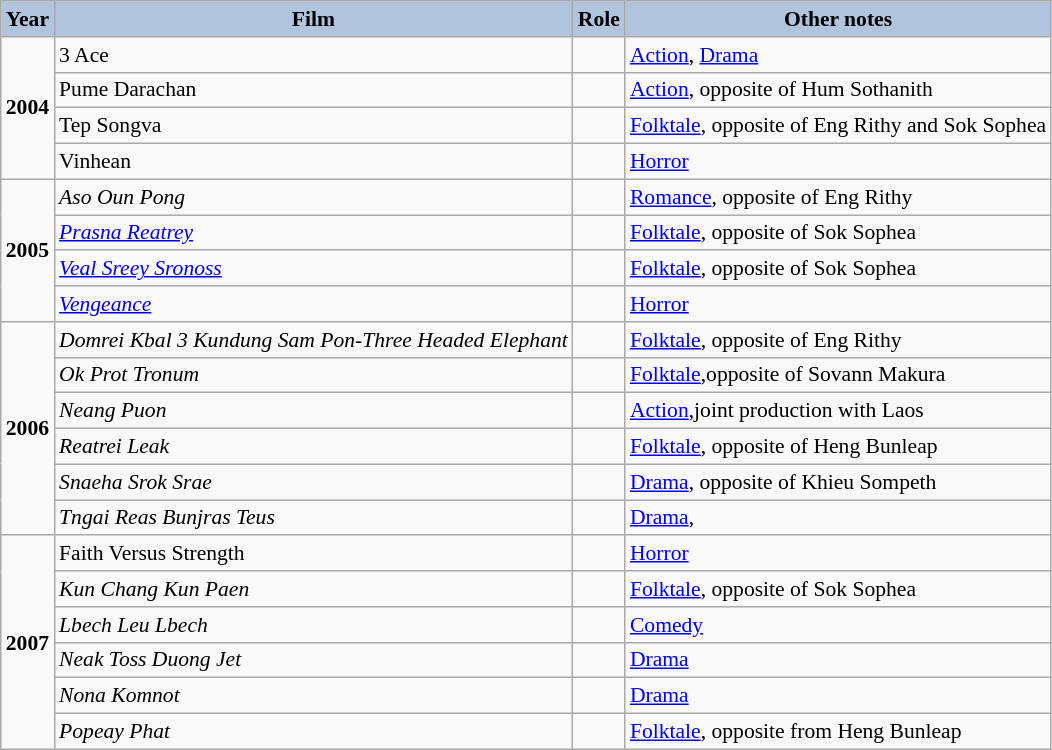<table class="wikitable" style="font-size:90%;">
<tr>
<th style="background:#B0C4DE;">Year</th>
<th style="background:#B0C4DE;">Film</th>
<th style="background:#B0C4DE;">Role</th>
<th style="background:#B0C4DE;">Other notes</th>
</tr>
<tr>
<td rowspan=4><strong>2004</strong></td>
<td>3 Ace</td>
<td></td>
<td><a href='#'>Action</a>, <a href='#'>Drama</a></td>
</tr>
<tr>
<td>Pume Darachan</td>
<td></td>
<td><a href='#'>Action</a>, opposite of Hum Sothanith</td>
</tr>
<tr>
<td>Tep Songva</td>
<td></td>
<td><a href='#'>Folktale</a>, opposite of Eng Rithy and Sok Sophea</td>
</tr>
<tr>
<td>Vinhean</td>
<td></td>
<td><a href='#'>Horror</a></td>
</tr>
<tr>
<td rowspan=4><strong>2005</strong></td>
<td><em>Aso Oun Pong</em></td>
<td></td>
<td><a href='#'>Romance</a>, opposite of Eng Rithy</td>
</tr>
<tr>
<td><em><a href='#'>Prasna Reatrey</a></em></td>
<td></td>
<td><a href='#'>Folktale</a>, opposite of Sok Sophea</td>
</tr>
<tr>
<td><em><a href='#'>Veal Sreey Sronoss</a></em></td>
<td></td>
<td><a href='#'>Folktale</a>, opposite of Sok Sophea</td>
</tr>
<tr>
<td><em><a href='#'>Vengeance</a></em></td>
<td></td>
<td><a href='#'>Horror</a></td>
</tr>
<tr>
<td rowspan=6><strong>2006</strong></td>
<td><em>Domrei Kbal 3 Kundung Sam Pon-Three Headed Elephant</em></td>
<td></td>
<td><a href='#'>Folktale</a>, opposite of Eng Rithy</td>
</tr>
<tr>
<td><em>Ok Prot Tronum </em></td>
<td></td>
<td><a href='#'>Folktale</a>,opposite of Sovann Makura</td>
</tr>
<tr>
<td><em>Neang Puon </em></td>
<td></td>
<td><a href='#'>Action</a>,joint production with Laos</td>
</tr>
<tr>
<td><em>Reatrei Leak</em></td>
<td></td>
<td><a href='#'>Folktale</a>, opposite of Heng Bunleap</td>
</tr>
<tr>
<td><em>Snaeha Srok Srae</em></td>
<td></td>
<td><a href='#'>Drama</a>, opposite of Khieu Sompeth</td>
</tr>
<tr>
<td><em>Tngai Reas Bunjras Teus</em></td>
<td></td>
<td><a href='#'>Drama</a>,</td>
</tr>
<tr>
<td rowspan=6><strong>2007</strong></td>
<td>Faith Versus Strength</td>
<td></td>
<td><a href='#'>Horror</a></td>
</tr>
<tr>
<td><em>Kun Chang Kun Paen</em></td>
<td></td>
<td><a href='#'>Folktale</a>, opposite of Sok Sophea</td>
</tr>
<tr>
<td><em>Lbech Leu Lbech</em></td>
<td></td>
<td><a href='#'>Comedy</a></td>
</tr>
<tr>
<td><em>Neak Toss Duong Jet </em></td>
<td></td>
<td><a href='#'>Drama</a></td>
</tr>
<tr>
<td><em>Nona Komnot </em></td>
<td></td>
<td><a href='#'>Drama</a></td>
</tr>
<tr>
<td><em>Popeay Phat</em></td>
<td></td>
<td><a href='#'>Folktale</a>, opposite from Heng Bunleap</td>
</tr>
</table>
